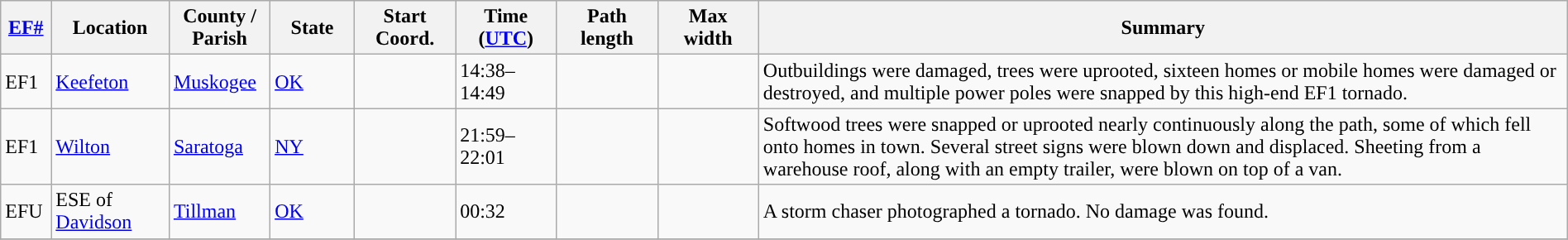<table class="wikitable sortable" style="width:100%;">
<tr>
<th scope="col"  style="width:3%; text-align:center;"><a href='#'>EF#</a></th>
<th scope="col"  style="width:7%; text-align:center;" class="unsortable">Location</th>
<th scope="col"  style="width:6%; text-align:center;" class="unsortable">County / Parish</th>
<th scope="col"  style="width:5%; text-align:center;">State</th>
<th scope="col"  style="width:6%; text-align:center;">Start Coord.</th>
<th scope="col"  style="width:6%; text-align:center;">Time (<a href='#'>UTC</a>)</th>
<th scope="col"  style="width:6%; text-align:center;">Path length</th>
<th scope="col"  style="width:6%; text-align:center;">Max width</th>
<th scope="col" class="unsortable" style="width:48%; text-align:center;">Summary</th>
</tr>
<tr>
<td>EF1</td>
<td><a href='#'>Keefeton</a></td>
<td><a href='#'>Muskogee</a></td>
<td><a href='#'>OK</a></td>
<td></td>
<td>14:38–14:49</td>
<td></td>
<td></td>
<td>Outbuildings were damaged, trees were uprooted, sixteen homes or mobile homes were damaged or destroyed, and multiple power poles were snapped by this high-end EF1 tornado.</td>
</tr>
<tr>
<td>EF1</td>
<td><a href='#'>Wilton</a></td>
<td><a href='#'>Saratoga</a></td>
<td><a href='#'>NY</a></td>
<td></td>
<td>21:59–22:01</td>
<td></td>
<td></td>
<td>Softwood trees were snapped or uprooted nearly continuously along the path, some of which fell onto homes in town. Several street signs were blown down and displaced. Sheeting from a warehouse roof, along with an empty trailer, were blown on top of a van.</td>
</tr>
<tr>
<td>EFU</td>
<td>ESE of <a href='#'>Davidson</a></td>
<td><a href='#'>Tillman</a></td>
<td><a href='#'>OK</a></td>
<td></td>
<td>00:32</td>
<td></td>
<td></td>
<td>A storm chaser photographed a tornado. No damage was found.</td>
</tr>
<tr>
</tr>
</table>
